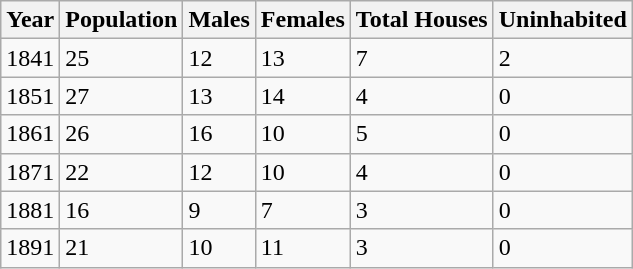<table class="wikitable">
<tr>
<th>Year</th>
<th>Population</th>
<th>Males</th>
<th>Females</th>
<th>Total Houses</th>
<th>Uninhabited</th>
</tr>
<tr>
<td>1841</td>
<td>25</td>
<td>12</td>
<td>13</td>
<td>7</td>
<td>2</td>
</tr>
<tr>
<td>1851</td>
<td>27</td>
<td>13</td>
<td>14</td>
<td>4</td>
<td>0</td>
</tr>
<tr>
<td>1861</td>
<td>26</td>
<td>16</td>
<td>10</td>
<td>5</td>
<td>0</td>
</tr>
<tr>
<td>1871</td>
<td>22</td>
<td>12</td>
<td>10</td>
<td>4</td>
<td>0</td>
</tr>
<tr>
<td>1881</td>
<td>16</td>
<td>9</td>
<td>7</td>
<td>3</td>
<td>0</td>
</tr>
<tr>
<td>1891</td>
<td>21</td>
<td>10</td>
<td>11</td>
<td>3</td>
<td>0</td>
</tr>
</table>
